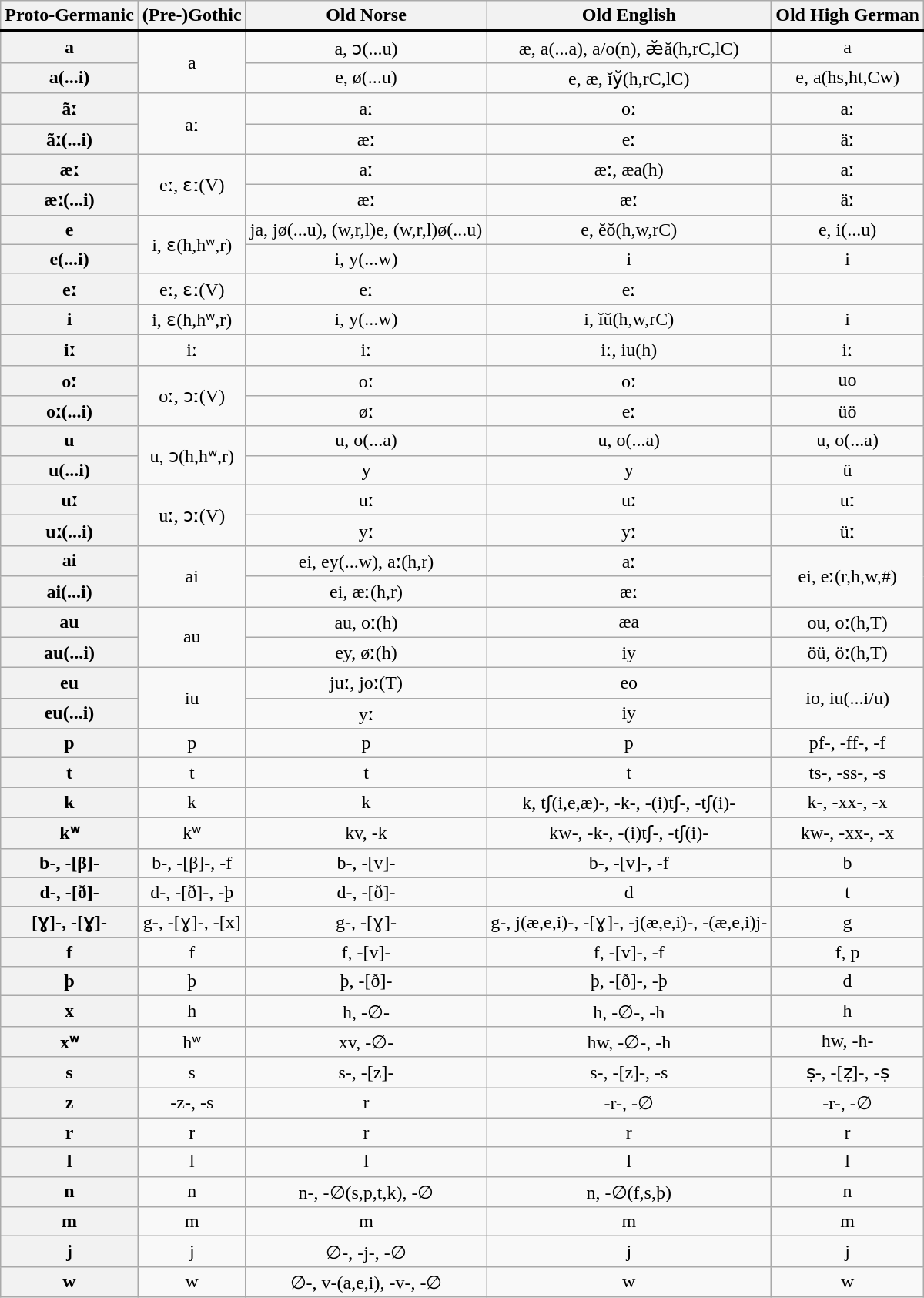<table class="wikitable" style="text-align: center;">
<tr>
<th>Proto-Germanic</th>
<th>(Pre-)Gothic</th>
<th>Old Norse</th>
<th>Old English</th>
<th>Old High German</th>
</tr>
<tr style="border-top: 3px solid;">
<th>a</th>
<td rowspan=2>a</td>
<td>a, ɔ(...u)</td>
<td>æ, a(...a), a/o(n), æ̆ă(h,rC,lC)</td>
<td>a</td>
</tr>
<tr>
<th>a(...i)</th>
<td>e, ø(...u)</td>
<td>e, æ, ĭy̆(h,rC,lC)</td>
<td>e, a(hs,ht,Cw)</td>
</tr>
<tr>
<th>ãː</th>
<td rowspan=2>aː</td>
<td>aː</td>
<td>oː</td>
<td>aː</td>
</tr>
<tr>
<th>ãː(...i)</th>
<td>æː</td>
<td>eː</td>
<td>äː</td>
</tr>
<tr>
<th>æː</th>
<td rowspan=2>eː, ɛː(V)</td>
<td>aː</td>
<td>æː, æa(h)</td>
<td>aː</td>
</tr>
<tr>
<th>æː(...i)</th>
<td>æː</td>
<td>æː</td>
<td>äː</td>
</tr>
<tr>
<th>e</th>
<td rowspan=2>i, ɛ(h,hʷ,r)</td>
<td>ja, jø(...u), (w,r,l)e, (w,r,l)ø(...u)</td>
<td>e, ĕŏ(h,w,rC)</td>
<td>e, i(...u)</td>
</tr>
<tr>
<th>e(...i)</th>
<td>i, y(...w)</td>
<td>i</td>
<td>i</td>
</tr>
<tr>
<th>eː</th>
<td>eː, ɛː(V)</td>
<td>eː</td>
<td>eː</td>
<td></td>
</tr>
<tr>
<th>i</th>
<td>i, ɛ(h,hʷ,r)</td>
<td>i, y(...w)</td>
<td>i, ĭŭ(h,w,rC)</td>
<td>i</td>
</tr>
<tr>
<th>iː</th>
<td>iː</td>
<td>iː</td>
<td>iː, iu(h)</td>
<td>iː</td>
</tr>
<tr>
<th>oː</th>
<td rowspan=2>oː, ɔː(V)</td>
<td>oː</td>
<td>oː</td>
<td>uo</td>
</tr>
<tr>
<th>oː(...i)</th>
<td>øː</td>
<td>eː</td>
<td>üö</td>
</tr>
<tr>
<th>u</th>
<td rowspan=2>u, ɔ(h,hʷ,r)</td>
<td>u, o(...a)</td>
<td>u, o(...a)</td>
<td>u, o(...a)</td>
</tr>
<tr>
<th>u(...i)</th>
<td>y</td>
<td>y</td>
<td>ü</td>
</tr>
<tr>
<th>uː</th>
<td rowspan=2>uː, ɔː(V)</td>
<td>uː</td>
<td>uː</td>
<td>uː</td>
</tr>
<tr>
<th>uː(...i)</th>
<td>yː</td>
<td>yː</td>
<td>üː</td>
</tr>
<tr>
<th>ai</th>
<td rowspan=2>ai</td>
<td>ei, ey(...w), aː(h,r)</td>
<td>aː</td>
<td rowspan=2>ei, eː(r,h,w,#)</td>
</tr>
<tr>
<th>ai(...i)</th>
<td>ei, æː(h,r)</td>
<td>æː</td>
</tr>
<tr>
<th>au</th>
<td rowspan=2>au</td>
<td>au, oː(h)</td>
<td>æa</td>
<td>ou, oː(h,T)</td>
</tr>
<tr>
<th>au(...i)</th>
<td>ey, øː(h)</td>
<td>iy</td>
<td>öü, öː(h,T)</td>
</tr>
<tr>
<th>eu</th>
<td rowspan=2>iu</td>
<td>juː, joː(T)</td>
<td>eo</td>
<td rowspan=2>io, iu(...i/u)</td>
</tr>
<tr>
<th>eu(...i)</th>
<td>yː</td>
<td>iy</td>
</tr>
<tr>
<th>p</th>
<td>p</td>
<td>p</td>
<td>p</td>
<td>pf-, -ff-, -f</td>
</tr>
<tr>
<th>t</th>
<td>t</td>
<td>t</td>
<td>t</td>
<td>ts-, -ss-, -s</td>
</tr>
<tr>
<th>k</th>
<td>k</td>
<td>k</td>
<td>k, tʃ(i,e,æ)-, -k-, -(i)tʃ-, -tʃ(i)-</td>
<td>k-, -xx-, -x</td>
</tr>
<tr>
<th>kʷ</th>
<td>kʷ</td>
<td>kv, -k</td>
<td>kw-, -k-, -(i)tʃ-, -tʃ(i)-</td>
<td>kw-, -xx-, -x</td>
</tr>
<tr>
<th>b-, -[β]-</th>
<td>b-, -[β]-, -f</td>
<td>b-, -[v]-</td>
<td>b-, -[v]-, -f</td>
<td>b</td>
</tr>
<tr>
<th>d-, -[ð]-</th>
<td>d-, -[ð]-, -þ</td>
<td>d-, -[ð]-</td>
<td>d</td>
<td>t</td>
</tr>
<tr>
<th>[ɣ]-, -[ɣ]-</th>
<td>g-, -[ɣ]-, -[x]</td>
<td>g-, -[ɣ]-</td>
<td>g-, j(æ,e,i)-, -[ɣ]-, -j(æ,e,i)-, -(æ,e,i)j-</td>
<td>g</td>
</tr>
<tr>
<th>f</th>
<td>f</td>
<td>f, -[v]-</td>
<td>f, -[v]-, -f</td>
<td>f, p</td>
</tr>
<tr>
<th>þ</th>
<td>þ</td>
<td>þ, -[ð]-</td>
<td>þ, -[ð]-, -þ</td>
<td>d</td>
</tr>
<tr>
<th>x</th>
<td>h</td>
<td>h, -∅-</td>
<td>h, -∅-, -h</td>
<td>h</td>
</tr>
<tr>
<th>xʷ</th>
<td>hʷ</td>
<td>xv, -∅-</td>
<td>hw, -∅-, -h</td>
<td>hw, -h-</td>
</tr>
<tr>
<th>s</th>
<td>s</td>
<td>s-, -[z]-</td>
<td>s-, -[z]-, -s</td>
<td>ṣ-, -[ẓ]-, -ṣ</td>
</tr>
<tr>
<th>z</th>
<td>-z-, -s</td>
<td>r</td>
<td>-r-, -∅</td>
<td>-r-, -∅</td>
</tr>
<tr>
<th>r</th>
<td>r</td>
<td>r</td>
<td>r</td>
<td>r</td>
</tr>
<tr>
<th>l</th>
<td>l</td>
<td>l</td>
<td>l</td>
<td>l</td>
</tr>
<tr>
<th>n</th>
<td>n</td>
<td>n-, -∅(s,p,t,k), -∅</td>
<td>n, -∅(f,s,þ)</td>
<td>n</td>
</tr>
<tr>
<th>m</th>
<td>m</td>
<td>m</td>
<td>m</td>
<td>m</td>
</tr>
<tr>
<th>j</th>
<td>j</td>
<td>∅-, -j-, -∅</td>
<td>j</td>
<td>j</td>
</tr>
<tr>
<th>w</th>
<td>w</td>
<td>∅-, v-(a,e,i), -v-, -∅</td>
<td>w</td>
<td>w</td>
</tr>
</table>
